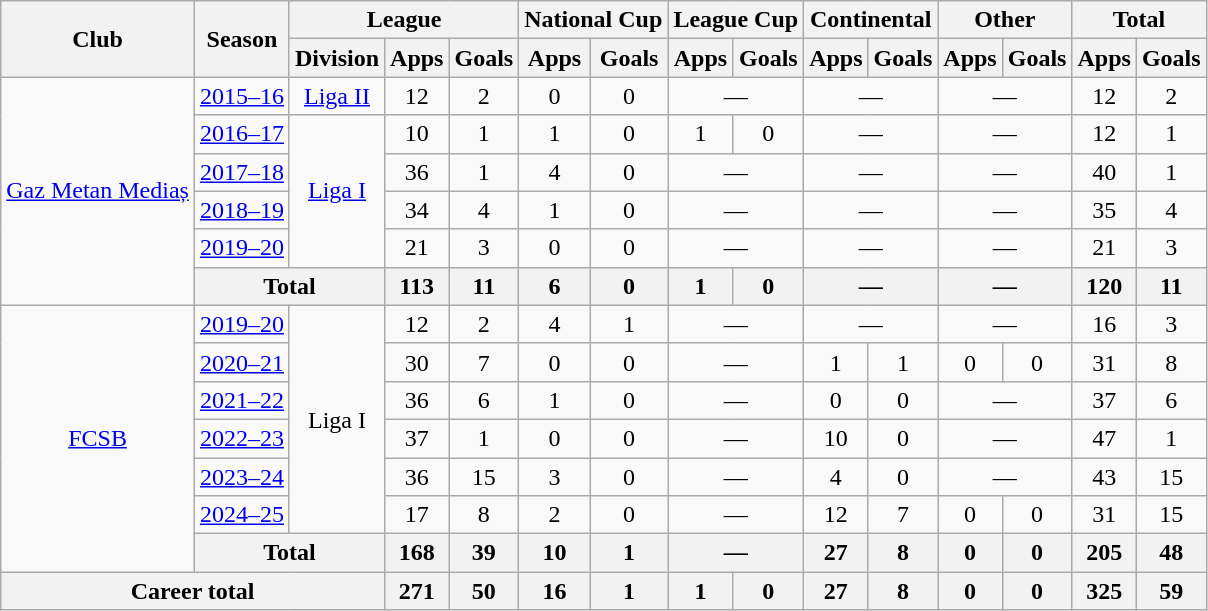<table class="wikitable" style="text-align:center">
<tr>
<th rowspan="2">Club</th>
<th rowspan="2">Season</th>
<th colspan="3">League</th>
<th colspan="2">National Cup</th>
<th colspan="2">League Cup</th>
<th colspan="2">Continental</th>
<th colspan="2">Other</th>
<th colspan="3">Total</th>
</tr>
<tr>
<th>Division</th>
<th>Apps</th>
<th>Goals</th>
<th>Apps</th>
<th>Goals</th>
<th>Apps</th>
<th>Goals</th>
<th>Apps</th>
<th>Goals</th>
<th>Apps</th>
<th>Goals</th>
<th>Apps</th>
<th>Goals</th>
</tr>
<tr>
<td rowspan="6"><a href='#'>Gaz Metan Mediaș</a></td>
<td><a href='#'>2015–16</a></td>
<td><a href='#'>Liga II</a></td>
<td>12</td>
<td>2</td>
<td>0</td>
<td>0</td>
<td colspan="2">—</td>
<td colspan="2">—</td>
<td colspan="2">—</td>
<td>12</td>
<td>2</td>
</tr>
<tr>
<td><a href='#'>2016–17</a></td>
<td rowspan="4"><a href='#'>Liga I</a></td>
<td>10</td>
<td>1</td>
<td>1</td>
<td>0</td>
<td>1</td>
<td>0</td>
<td colspan="2">—</td>
<td colspan="2">—</td>
<td>12</td>
<td>1</td>
</tr>
<tr>
<td><a href='#'>2017–18</a></td>
<td>36</td>
<td>1</td>
<td>4</td>
<td>0</td>
<td colspan="2">—</td>
<td colspan="2">—</td>
<td colspan="2">—</td>
<td>40</td>
<td>1</td>
</tr>
<tr>
<td><a href='#'>2018–19</a></td>
<td>34</td>
<td>4</td>
<td>1</td>
<td>0</td>
<td colspan="2">—</td>
<td colspan="2">—</td>
<td colspan="2">—</td>
<td>35</td>
<td>4</td>
</tr>
<tr>
<td><a href='#'>2019–20</a></td>
<td>21</td>
<td>3</td>
<td>0</td>
<td>0</td>
<td colspan="2">—</td>
<td colspan="2">—</td>
<td colspan="2">—</td>
<td>21</td>
<td>3</td>
</tr>
<tr>
<th colspan="2">Total</th>
<th>113</th>
<th>11</th>
<th>6</th>
<th>0</th>
<th>1</th>
<th>0</th>
<th colspan="2">—</th>
<th colspan="2">—</th>
<th>120</th>
<th>11</th>
</tr>
<tr>
<td rowspan="7"><a href='#'>FCSB</a></td>
<td><a href='#'>2019–20</a></td>
<td rowspan="6">Liga I</td>
<td>12</td>
<td>2</td>
<td>4</td>
<td>1</td>
<td colspan="2">—</td>
<td colspan="2">—</td>
<td colspan="2">—</td>
<td>16</td>
<td>3</td>
</tr>
<tr>
<td><a href='#'>2020–21</a></td>
<td>30</td>
<td>7</td>
<td>0</td>
<td>0</td>
<td colspan="2">—</td>
<td>1</td>
<td>1</td>
<td>0</td>
<td>0</td>
<td>31</td>
<td>8</td>
</tr>
<tr>
<td><a href='#'>2021–22</a></td>
<td>36</td>
<td>6</td>
<td>1</td>
<td>0</td>
<td colspan="2">—</td>
<td>0</td>
<td>0</td>
<td colspan="2">—</td>
<td>37</td>
<td>6</td>
</tr>
<tr>
<td><a href='#'>2022–23</a></td>
<td>37</td>
<td>1</td>
<td>0</td>
<td>0</td>
<td colspan="2">—</td>
<td>10</td>
<td>0</td>
<td colspan="2">—</td>
<td>47</td>
<td>1</td>
</tr>
<tr>
<td><a href='#'>2023–24</a></td>
<td>36</td>
<td>15</td>
<td>3</td>
<td>0</td>
<td colspan="2">—</td>
<td>4</td>
<td>0</td>
<td colspan="2">—</td>
<td>43</td>
<td>15</td>
</tr>
<tr>
<td><a href='#'>2024–25</a></td>
<td>17</td>
<td>8</td>
<td>2</td>
<td>0</td>
<td colspan="2">—</td>
<td>12</td>
<td>7</td>
<td>0</td>
<td>0</td>
<td>31</td>
<td>15</td>
</tr>
<tr>
<th colspan="2">Total</th>
<th>168</th>
<th>39</th>
<th>10</th>
<th>1</th>
<th colspan="2">—</th>
<th>27</th>
<th>8</th>
<th>0</th>
<th>0</th>
<th>205</th>
<th>48</th>
</tr>
<tr>
<th colspan="3">Career total</th>
<th>271</th>
<th>50</th>
<th>16</th>
<th>1</th>
<th>1</th>
<th>0</th>
<th>27</th>
<th>8</th>
<th>0</th>
<th>0</th>
<th>325</th>
<th>59</th>
</tr>
</table>
